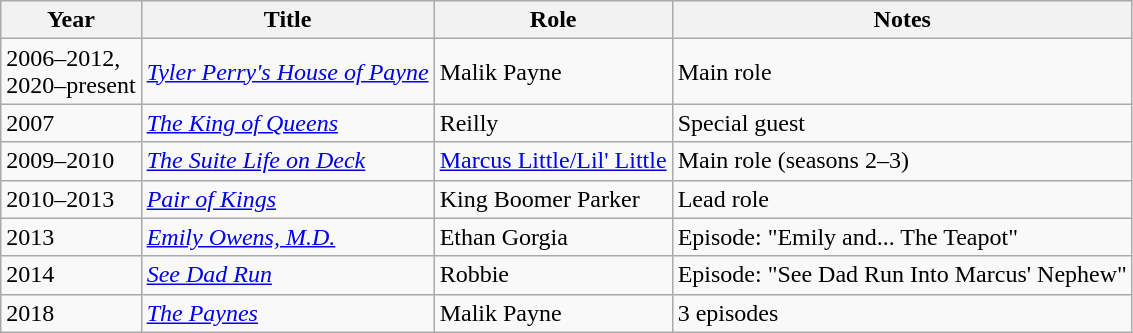<table class="wikitable">
<tr>
<th>Year</th>
<th>Title</th>
<th>Role</th>
<th>Notes</th>
</tr>
<tr>
<td>2006–2012,<br>2020–present</td>
<td><em><a href='#'>Tyler Perry's House of Payne</a></em></td>
<td>Malik Payne</td>
<td>Main role</td>
</tr>
<tr>
<td>2007</td>
<td><em><a href='#'>The King of Queens</a></em></td>
<td>Reilly</td>
<td>Special guest</td>
</tr>
<tr>
<td>2009–2010</td>
<td><em><a href='#'>The Suite Life on Deck</a></em></td>
<td><a href='#'>Marcus Little/Lil' Little</a></td>
<td>Main role (seasons 2–3)</td>
</tr>
<tr>
<td>2010–2013</td>
<td><em><a href='#'>Pair of Kings</a></em></td>
<td>King Boomer Parker</td>
<td>Lead role</td>
</tr>
<tr>
<td>2013</td>
<td><em><a href='#'>Emily Owens, M.D.</a></em></td>
<td>Ethan Gorgia</td>
<td>Episode: "Emily and... The Teapot"</td>
</tr>
<tr>
<td>2014</td>
<td><em><a href='#'>See Dad Run</a></em></td>
<td>Robbie</td>
<td>Episode: "See Dad Run Into Marcus' Nephew"</td>
</tr>
<tr>
<td>2018</td>
<td><em><a href='#'>The Paynes</a></em></td>
<td>Malik Payne</td>
<td>3 episodes</td>
</tr>
</table>
